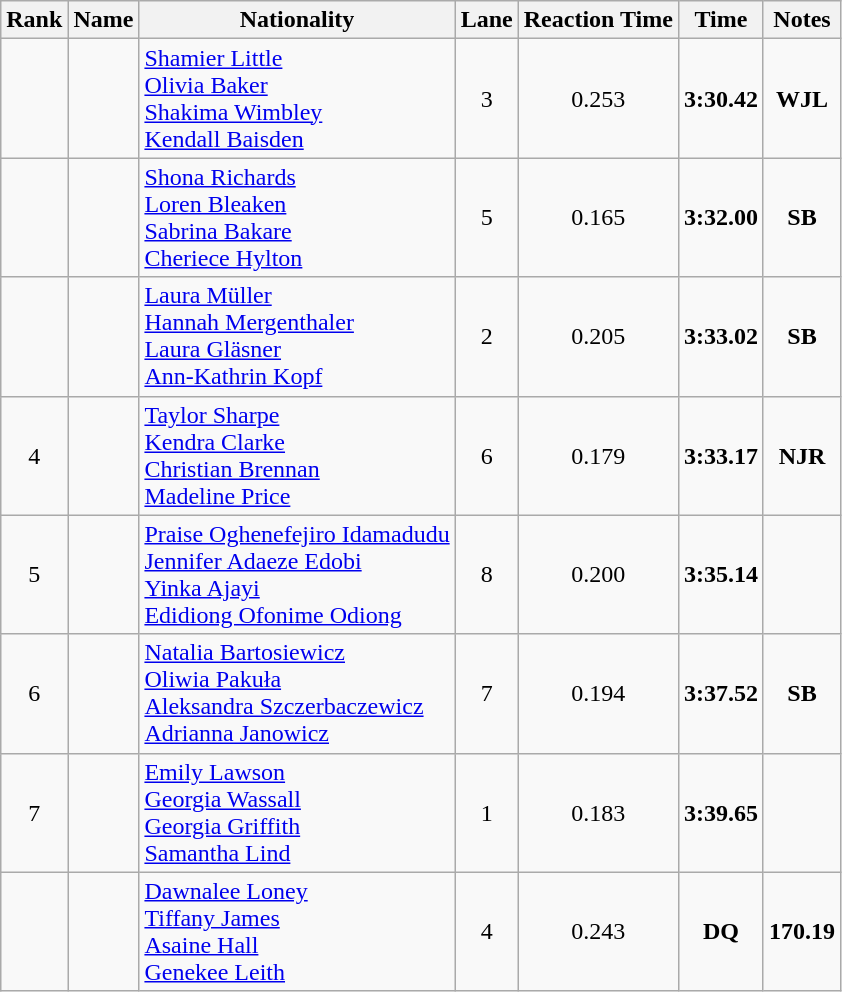<table class="wikitable sortable" style="text-align:center">
<tr>
<th>Rank</th>
<th>Name</th>
<th>Nationality</th>
<th>Lane</th>
<th>Reaction Time</th>
<th>Time</th>
<th>Notes</th>
</tr>
<tr>
<td></td>
<td align=left></td>
<td align=left><a href='#'>Shamier Little</a><br><a href='#'>Olivia Baker</a><br><a href='#'>Shakima Wimbley</a><br><a href='#'>Kendall Baisden</a></td>
<td>3</td>
<td>0.253</td>
<td><strong>3:30.42</strong></td>
<td><strong>WJL</strong></td>
</tr>
<tr>
<td></td>
<td align=left></td>
<td align=left><a href='#'>Shona Richards</a><br><a href='#'>Loren Bleaken</a><br><a href='#'>Sabrina Bakare</a><br><a href='#'>Cheriece Hylton</a></td>
<td>5</td>
<td>0.165</td>
<td><strong>3:32.00</strong></td>
<td><strong>SB</strong></td>
</tr>
<tr>
<td></td>
<td align=left></td>
<td align=left><a href='#'>Laura Müller</a><br><a href='#'>Hannah Mergenthaler</a><br><a href='#'>Laura Gläsner</a><br><a href='#'>Ann-Kathrin Kopf</a></td>
<td>2</td>
<td>0.205</td>
<td><strong>3:33.02</strong></td>
<td><strong>SB</strong></td>
</tr>
<tr>
<td>4</td>
<td align=left></td>
<td align=left><a href='#'>Taylor Sharpe</a><br><a href='#'>Kendra Clarke</a><br><a href='#'>Christian Brennan</a><br><a href='#'>Madeline Price</a></td>
<td>6</td>
<td>0.179</td>
<td><strong>3:33.17</strong></td>
<td><strong>NJR</strong></td>
</tr>
<tr>
<td>5</td>
<td align=left></td>
<td align=left><a href='#'>Praise Oghenefejiro Idamadudu</a><br><a href='#'>Jennifer Adaeze Edobi</a><br><a href='#'>Yinka Ajayi</a><br><a href='#'>Edidiong Ofonime Odiong</a></td>
<td>8</td>
<td>0.200</td>
<td><strong>3:35.14</strong></td>
<td></td>
</tr>
<tr>
<td>6</td>
<td align=left></td>
<td align=left><a href='#'>Natalia Bartosiewicz</a><br><a href='#'>Oliwia Pakuła</a><br><a href='#'>Aleksandra Szczerbaczewicz</a><br><a href='#'>Adrianna Janowicz</a></td>
<td>7</td>
<td>0.194</td>
<td><strong>3:37.52</strong></td>
<td><strong>SB</strong></td>
</tr>
<tr>
<td>7</td>
<td align=left></td>
<td align=left><a href='#'>Emily Lawson</a><br><a href='#'>Georgia Wassall</a><br><a href='#'>Georgia Griffith</a><br><a href='#'>Samantha Lind</a></td>
<td>1</td>
<td>0.183</td>
<td><strong>3:39.65</strong></td>
<td></td>
</tr>
<tr>
<td></td>
<td align=left></td>
<td align=left><a href='#'>Dawnalee Loney</a><br><a href='#'>Tiffany James</a><br><a href='#'>Asaine Hall</a><br><a href='#'>Genekee Leith</a></td>
<td>4</td>
<td>0.243</td>
<td><strong>DQ</strong></td>
<td><strong>170.19</strong></td>
</tr>
</table>
